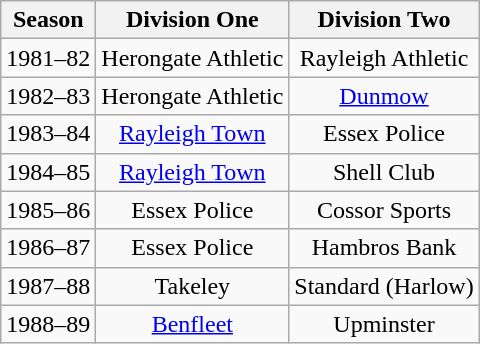<table class="wikitable" style="text-align: center">
<tr>
<th>Season</th>
<th>Division One</th>
<th>Division Two</th>
</tr>
<tr>
<td>1981–82</td>
<td>Herongate Athletic</td>
<td>Rayleigh Athletic</td>
</tr>
<tr>
<td>1982–83</td>
<td>Herongate Athletic</td>
<td><a href='#'>Dunmow</a></td>
</tr>
<tr>
<td>1983–84</td>
<td><a href='#'>Rayleigh Town</a></td>
<td>Essex Police</td>
</tr>
<tr>
<td>1984–85</td>
<td><a href='#'>Rayleigh Town</a></td>
<td>Shell Club</td>
</tr>
<tr>
<td>1985–86</td>
<td>Essex Police</td>
<td>Cossor Sports</td>
</tr>
<tr>
<td>1986–87</td>
<td>Essex Police</td>
<td>Hambros Bank</td>
</tr>
<tr>
<td>1987–88</td>
<td>Takeley</td>
<td>Standard (Harlow)</td>
</tr>
<tr>
<td>1988–89</td>
<td><a href='#'>Benfleet</a></td>
<td>Upminster</td>
</tr>
</table>
